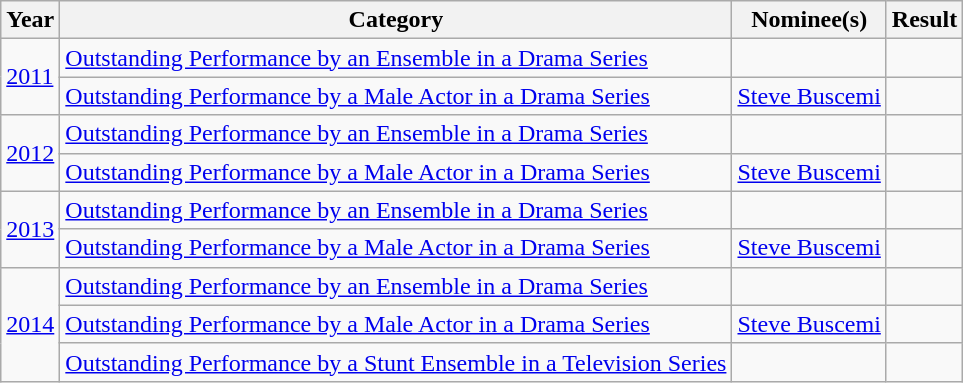<table class="wikitable">
<tr>
<th>Year</th>
<th>Category</th>
<th>Nominee(s)</th>
<th>Result</th>
</tr>
<tr>
<td rowspan=2><a href='#'>2011</a></td>
<td><a href='#'>Outstanding Performance by an Ensemble in a Drama Series</a></td>
<td></td>
<td></td>
</tr>
<tr>
<td><a href='#'>Outstanding Performance by a Male Actor in a Drama Series</a></td>
<td><a href='#'>Steve Buscemi</a></td>
<td></td>
</tr>
<tr>
<td rowspan=2><a href='#'>2012</a></td>
<td><a href='#'>Outstanding Performance by an Ensemble in a Drama Series</a></td>
<td></td>
<td></td>
</tr>
<tr>
<td><a href='#'>Outstanding Performance by a Male Actor in a Drama Series</a></td>
<td><a href='#'>Steve Buscemi</a></td>
<td></td>
</tr>
<tr>
<td rowspan=2><a href='#'>2013</a></td>
<td><a href='#'>Outstanding Performance by an Ensemble in a Drama Series</a></td>
<td></td>
<td></td>
</tr>
<tr>
<td><a href='#'>Outstanding Performance by a Male Actor in a Drama Series</a></td>
<td><a href='#'>Steve Buscemi</a></td>
<td></td>
</tr>
<tr>
<td rowspan=3><a href='#'>2014</a></td>
<td><a href='#'>Outstanding Performance by an Ensemble in a Drama Series</a></td>
<td></td>
<td></td>
</tr>
<tr>
<td><a href='#'>Outstanding Performance by a Male Actor in a Drama Series</a></td>
<td><a href='#'>Steve Buscemi</a></td>
<td></td>
</tr>
<tr>
<td><a href='#'>Outstanding Performance by a Stunt Ensemble in a Television Series</a></td>
<td></td>
<td></td>
</tr>
</table>
